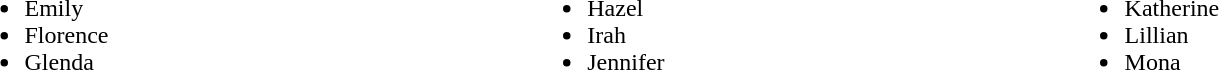<table width="90%">
<tr>
<td><br><ul><li>Emily</li><li>Florence</li><li>Glenda</li></ul></td>
<td><br><ul><li>Hazel</li><li>Irah</li><li>Jennifer</li></ul></td>
<td><br><ul><li>Katherine</li><li>Lillian</li><li>Mona</li></ul></td>
</tr>
</table>
